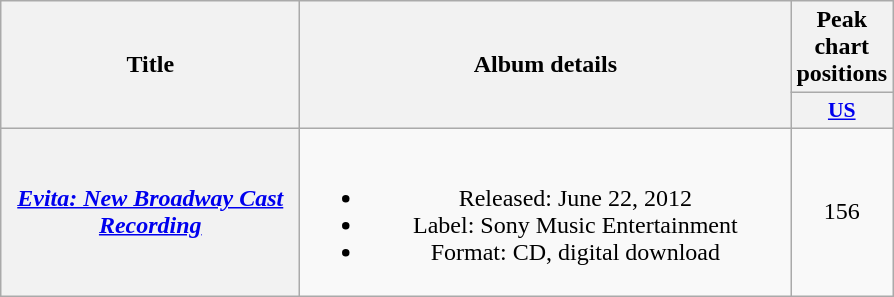<table class="wikitable plainrowheaders" style="text-align:center;">
<tr>
<th scope="col" rowspan="2" style="width:12em;">Title</th>
<th scope="col" rowspan="2" style="width:20em;">Album details</th>
<th scope="col" colspan="1">Peak chart positions</th>
</tr>
<tr>
<th scope="col" style="width:2.5em;font-size:90%;"><a href='#'>US</a><br></th>
</tr>
<tr>
<th scope="row"><em><a href='#'>Evita: New Broadway Cast Recording</a></em></th>
<td><br><ul><li>Released: June 22, 2012 </li><li>Label: Sony Music Entertainment</li><li>Format: CD, digital download</li></ul></td>
<td>156</td>
</tr>
</table>
